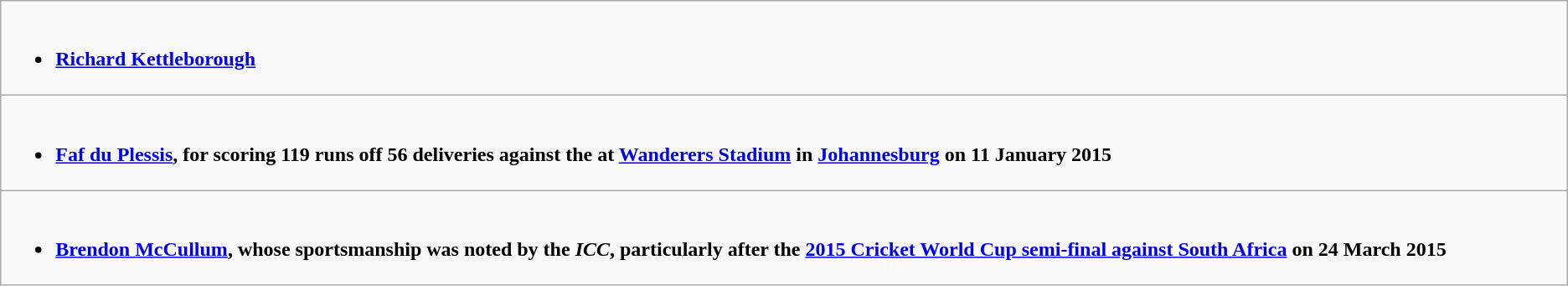<table class="wikitable">
<tr>
<td valign="top" width="50%"><br><ul><li><strong> <a href='#'>Richard Kettleborough</a></strong></li></ul></td>
</tr>
<tr>
<td valign="top" width="50%"><br><ul><li><strong> <a href='#'>Faf du Plessis</a>, for scoring 119 runs off 56 deliveries against the  at <a href='#'>Wanderers Stadium</a> in <a href='#'>Johannesburg</a> on 11 January 2015</strong></li></ul></td>
</tr>
<tr>
<td valign="top" width="50%"><br><ul><li><strong> <a href='#'>Brendon McCullum</a>, whose sportsmanship was noted by the <em>ICC</em>, particularly after the <a href='#'>2015 Cricket World Cup semi-final against South Africa</a> on 24 March 2015</strong></li></ul></td>
</tr>
</table>
